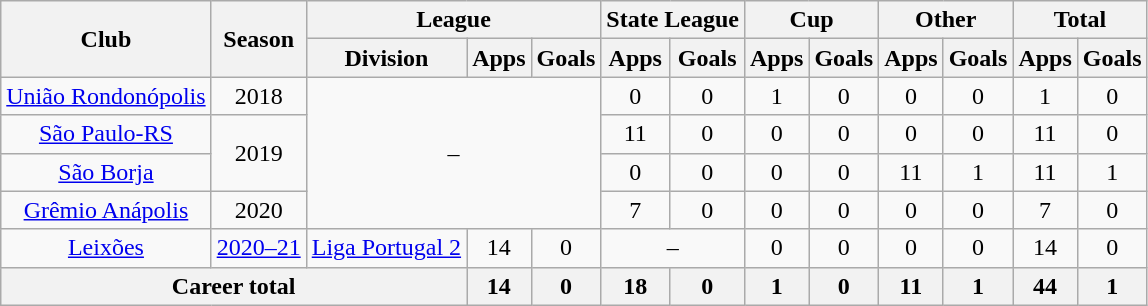<table class="wikitable" style="text-align: center">
<tr>
<th rowspan="2">Club</th>
<th rowspan="2">Season</th>
<th colspan="3">League</th>
<th colspan="2">State League</th>
<th colspan="2">Cup</th>
<th colspan="2">Other</th>
<th colspan="2">Total</th>
</tr>
<tr>
<th>Division</th>
<th>Apps</th>
<th>Goals</th>
<th>Apps</th>
<th>Goals</th>
<th>Apps</th>
<th>Goals</th>
<th>Apps</th>
<th>Goals</th>
<th>Apps</th>
<th>Goals</th>
</tr>
<tr>
<td><a href='#'>União Rondonópolis</a></td>
<td>2018</td>
<td rowspan="4" colspan="3">–</td>
<td>0</td>
<td>0</td>
<td>1</td>
<td>0</td>
<td>0</td>
<td>0</td>
<td>1</td>
<td>0</td>
</tr>
<tr>
<td><a href='#'>São Paulo-RS</a></td>
<td rowspan="2">2019</td>
<td>11</td>
<td>0</td>
<td>0</td>
<td>0</td>
<td>0</td>
<td>0</td>
<td>11</td>
<td>0</td>
</tr>
<tr>
<td><a href='#'>São Borja</a></td>
<td>0</td>
<td>0</td>
<td>0</td>
<td>0</td>
<td>11</td>
<td>1</td>
<td>11</td>
<td>1</td>
</tr>
<tr>
<td><a href='#'>Grêmio Anápolis</a></td>
<td>2020</td>
<td>7</td>
<td>0</td>
<td>0</td>
<td>0</td>
<td>0</td>
<td>0</td>
<td>7</td>
<td>0</td>
</tr>
<tr>
<td><a href='#'>Leixões</a></td>
<td><a href='#'>2020–21</a></td>
<td><a href='#'>Liga Portugal 2</a></td>
<td>14</td>
<td>0</td>
<td colspan="2">–</td>
<td>0</td>
<td>0</td>
<td>0</td>
<td>0</td>
<td>14</td>
<td>0</td>
</tr>
<tr>
<th colspan="3"><strong>Career total</strong></th>
<th>14</th>
<th>0</th>
<th>18</th>
<th>0</th>
<th>1</th>
<th>0</th>
<th>11</th>
<th>1</th>
<th>44</th>
<th>1</th>
</tr>
</table>
